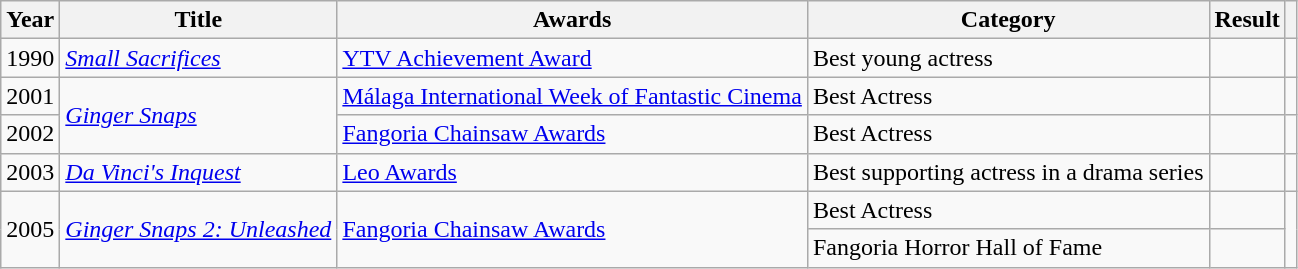<table class="wikitable sortable">
<tr>
<th scope="col">Year</th>
<th scope="col">Title</th>
<th scope="col">Awards</th>
<th scope="col">Category</th>
<th scope="col">Result</th>
<th scope="col" class="unsortable"></th>
</tr>
<tr>
<td>1990</td>
<td><em><a href='#'>Small Sacrifices</a></em></td>
<td><a href='#'>YTV Achievement Award</a></td>
<td>Best young actress</td>
<td></td>
<td></td>
</tr>
<tr>
<td>2001</td>
<td rowspan="2"><em><a href='#'>Ginger Snaps</a></em></td>
<td><a href='#'>Málaga International Week of Fantastic Cinema</a></td>
<td>Best Actress</td>
<td></td>
<td></td>
</tr>
<tr>
<td>2002<br></td>
<td><a href='#'>Fangoria Chainsaw Awards</a></td>
<td>Best Actress</td>
<td></td>
<td></td>
</tr>
<tr>
<td>2003</td>
<td><em><a href='#'>Da Vinci's Inquest</a></em></td>
<td><a href='#'>Leo Awards</a></td>
<td>Best supporting actress in a drama series</td>
<td></td>
<td></td>
</tr>
<tr>
<td rowspan="2">2005</td>
<td rowspan="2"><em><a href='#'>Ginger Snaps 2: Unleashed</a></em></td>
<td rowspan="2"><a href='#'>Fangoria Chainsaw Awards</a></td>
<td>Best Actress</td>
<td></td>
<td rowspan="2"></td>
</tr>
<tr>
<td>Fangoria Horror Hall of Fame</td>
<td></td>
</tr>
</table>
